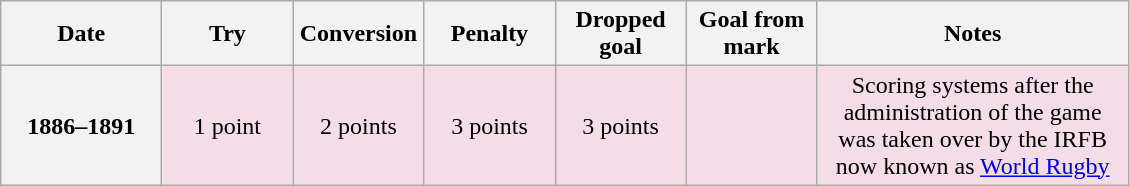<table class="wikitable">
<tr>
<th scope="col" width="100px">Date</th>
<th scope="col" width="80px">Try</th>
<th scope="col" width="80px">Conversion</th>
<th scope="col" width="80px">Penalty</th>
<th scope="col" width="80px">Dropped goal</th>
<th scope="col" width="80px">Goal from mark</th>
<th scope="col" width="200px">Notes<br></th>
</tr>
<tr style="text-align:center;background:#F4DDE7;">
<th>1886–1891</th>
<td>1 point</td>
<td>2 points</td>
<td>3 points</td>
<td>3 points</td>
<td></td>
<td rowspan="8">Scoring systems after the administration of the game was taken over by the IRFB now known as <a href='#'>World Rugby</a><br></td>
</tr>
</table>
